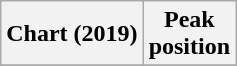<table class="wikitable plainrowheaders" style="text-align:center">
<tr>
<th scope="col">Chart (2019)</th>
<th scope="col">Peak<br>position</th>
</tr>
<tr>
</tr>
</table>
